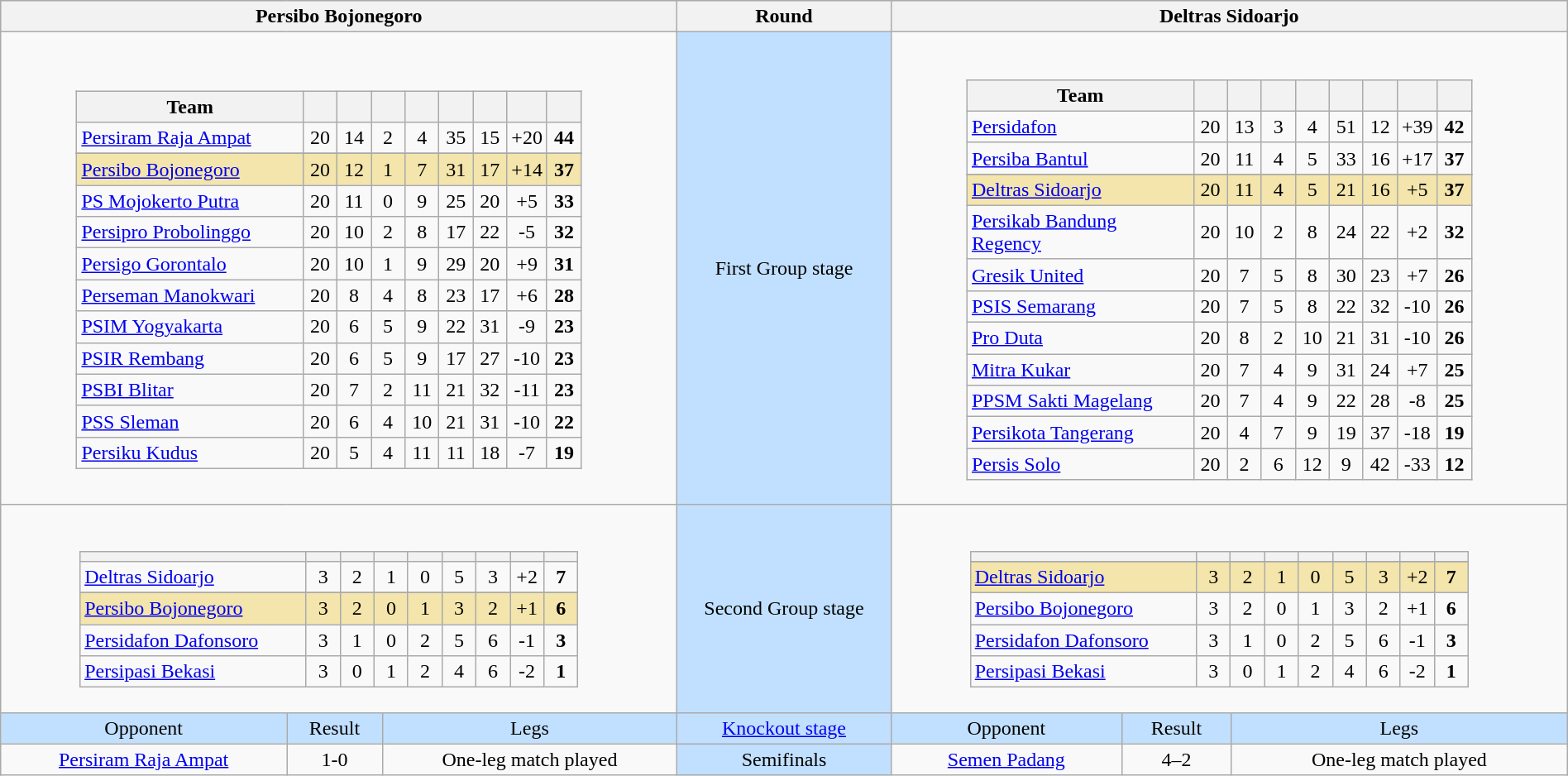<table class="wikitable" width="100%" style="text-align:center">
<tr valign=top bgcolor=#c1e0ff>
<th colspan=3 style="width:1*">Persibo Bojonegoro</th>
<th><strong>Round</strong></th>
<th colspan=3 style="width:1*">Deltras Sidoarjo</th>
</tr>
<tr>
<td colspan="3" align=center><br><table class="wikitable" style="text-align:center">
<tr>
<th style="width:175px;">Team</th>
<th width="20"></th>
<th width="20"></th>
<th width="20"></th>
<th width="20"></th>
<th width="20"></th>
<th width="20"></th>
<th width="20"></th>
<th width="20"></th>
</tr>
<tr>
<td align=left><a href='#'>Persiram Raja Ampat</a></td>
<td>20</td>
<td>14</td>
<td>2</td>
<td>4</td>
<td>35</td>
<td>15</td>
<td>+20</td>
<td><strong>44</strong></td>
</tr>
<tr>
</tr>
<tr bgcolor=#F3E5AB>
<td align=left><a href='#'>Persibo Bojonegoro</a></td>
<td>20</td>
<td>12</td>
<td>1</td>
<td>7</td>
<td>31</td>
<td>17</td>
<td>+14</td>
<td><strong>37</strong></td>
</tr>
<tr>
<td align=left><a href='#'>PS Mojokerto Putra</a></td>
<td>20</td>
<td>11</td>
<td>0</td>
<td>9</td>
<td>25</td>
<td>20</td>
<td>+5</td>
<td><strong>33</strong></td>
</tr>
<tr>
<td align=left><a href='#'>Persipro Probolinggo</a></td>
<td>20</td>
<td>10</td>
<td>2</td>
<td>8</td>
<td>17</td>
<td>22</td>
<td>-5</td>
<td><strong>32</strong></td>
</tr>
<tr>
<td align=left><a href='#'>Persigo Gorontalo</a></td>
<td>20</td>
<td>10</td>
<td>1</td>
<td>9</td>
<td>29</td>
<td>20</td>
<td>+9</td>
<td><strong>31</strong></td>
</tr>
<tr>
<td align=left><a href='#'>Perseman Manokwari</a></td>
<td>20</td>
<td>8</td>
<td>4</td>
<td>8</td>
<td>23</td>
<td>17</td>
<td>+6</td>
<td><strong>28</strong></td>
</tr>
<tr>
<td align=left><a href='#'>PSIM Yogyakarta</a></td>
<td>20</td>
<td>6</td>
<td>5</td>
<td>9</td>
<td>22</td>
<td>31</td>
<td>-9</td>
<td><strong>23</strong></td>
</tr>
<tr>
<td align=left><a href='#'>PSIR Rembang</a></td>
<td>20</td>
<td>6</td>
<td>5</td>
<td>9</td>
<td>17</td>
<td>27</td>
<td>-10</td>
<td><strong>23</strong></td>
</tr>
<tr>
<td align=left><a href='#'>PSBI Blitar</a></td>
<td>20</td>
<td>7</td>
<td>2</td>
<td>11</td>
<td>21</td>
<td>32</td>
<td>-11</td>
<td><strong>23</strong></td>
</tr>
<tr>
<td align=left><a href='#'>PSS Sleman</a></td>
<td>20</td>
<td>6</td>
<td>4</td>
<td>10</td>
<td>21</td>
<td>31</td>
<td>-10</td>
<td><strong>22</strong></td>
</tr>
<tr>
<td align=left><a href='#'>Persiku Kudus</a></td>
<td>20</td>
<td>5</td>
<td>4</td>
<td>11</td>
<td>11</td>
<td>18</td>
<td>-7</td>
<td><strong>19</strong></td>
</tr>
</table>
</td>
<td bgcolor=#c1e0ff>First Group stage</td>
<td colspan=3 align=center><br><table class="wikitable" style="text-align:center">
<tr>
<th style="width:175px;">Team</th>
<th width="20"></th>
<th width="20"></th>
<th width="20"></th>
<th width="20"></th>
<th width="20"></th>
<th width="20"></th>
<th width="20"></th>
<th width="20"></th>
</tr>
<tr>
<td align=left><a href='#'>Persidafon</a></td>
<td>20</td>
<td>13</td>
<td>3</td>
<td>4</td>
<td>51</td>
<td>12</td>
<td>+39</td>
<td><strong>42</strong></td>
</tr>
<tr>
<td align=left><a href='#'>Persiba Bantul</a></td>
<td>20</td>
<td>11</td>
<td>4</td>
<td>5</td>
<td>33</td>
<td>16</td>
<td>+17</td>
<td><strong>37</strong></td>
</tr>
<tr>
</tr>
<tr bgcolor=#F3E5AB>
<td align=left><a href='#'>Deltras Sidoarjo</a></td>
<td>20</td>
<td>11</td>
<td>4</td>
<td>5</td>
<td>21</td>
<td>16</td>
<td>+5</td>
<td><strong>37</strong></td>
</tr>
<tr>
<td align=left><a href='#'>Persikab Bandung Regency</a></td>
<td>20</td>
<td>10</td>
<td>2</td>
<td>8</td>
<td>24</td>
<td>22</td>
<td>+2</td>
<td><strong>32</strong></td>
</tr>
<tr>
<td align=left><a href='#'>Gresik United</a></td>
<td>20</td>
<td>7</td>
<td>5</td>
<td>8</td>
<td>30</td>
<td>23</td>
<td>+7</td>
<td><strong>26</strong></td>
</tr>
<tr>
<td align=left><a href='#'>PSIS Semarang</a></td>
<td>20</td>
<td>7</td>
<td>5</td>
<td>8</td>
<td>22</td>
<td>32</td>
<td>-10</td>
<td><strong>26</strong></td>
</tr>
<tr>
<td align=left><a href='#'>Pro Duta</a></td>
<td>20</td>
<td>8</td>
<td>2</td>
<td>10</td>
<td>21</td>
<td>31</td>
<td>-10</td>
<td><strong>26</strong></td>
</tr>
<tr>
<td align=left><a href='#'>Mitra Kukar</a></td>
<td>20</td>
<td>7</td>
<td>4</td>
<td>9</td>
<td>31</td>
<td>24</td>
<td>+7</td>
<td><strong>25</strong></td>
</tr>
<tr>
<td align=left><a href='#'>PPSM Sakti Magelang</a></td>
<td>20</td>
<td>7</td>
<td>4</td>
<td>9</td>
<td>22</td>
<td>28</td>
<td>-8</td>
<td><strong>25</strong></td>
</tr>
<tr>
<td align=left><a href='#'>Persikota Tangerang</a></td>
<td>20</td>
<td>4</td>
<td>7</td>
<td>9</td>
<td>19</td>
<td>37</td>
<td>-18</td>
<td><strong>19</strong></td>
</tr>
<tr>
<td align=left><a href='#'>Persis Solo</a></td>
<td>20</td>
<td>2</td>
<td>6</td>
<td>12</td>
<td>9</td>
<td>42</td>
<td>-33</td>
<td><strong>12</strong></td>
</tr>
</table>
</td>
</tr>
<tr>
<td colspan="3" align=center><br><table class="wikitable" style="text-align: center;">
<tr>
<th style="width:175px;" abbr="Team"></th>
<th style="width:20px;" abbr="Played"></th>
<th style="width:20px;" abbr="Won"></th>
<th style="width:20px;" abbr="Drawn"></th>
<th style="width:20px;" abbr="Lost"></th>
<th style="width:20px;" abbr="Goals for"></th>
<th style="width:20px;" abbr="Goals against"></th>
<th style="width:20px;" abbr="Goal difference"></th>
<th style="width:20px;" abbr="Points"></th>
</tr>
<tr>
<td align=left><a href='#'>Deltras Sidoarjo</a></td>
<td>3</td>
<td>2</td>
<td>1</td>
<td>0</td>
<td>5</td>
<td>3</td>
<td>+2</td>
<td><strong>7</strong></td>
</tr>
<tr>
</tr>
<tr bgcolor=#F3E5AB>
<td align=left><a href='#'>Persibo Bojonegoro</a></td>
<td>3</td>
<td>2</td>
<td>0</td>
<td>1</td>
<td>3</td>
<td>2</td>
<td>+1</td>
<td><strong>6</strong></td>
</tr>
<tr>
<td align=left><a href='#'>Persidafon Dafonsoro</a></td>
<td>3</td>
<td>1</td>
<td>0</td>
<td>2</td>
<td>5</td>
<td>6</td>
<td>-1</td>
<td><strong>3</strong></td>
</tr>
<tr>
<td align=left><a href='#'>Persipasi Bekasi</a></td>
<td>3</td>
<td>0</td>
<td>1</td>
<td>2</td>
<td>4</td>
<td>6</td>
<td>-2</td>
<td><strong>1</strong></td>
</tr>
</table>
</td>
<td bgcolor=#c1e0ff>Second Group stage</td>
<td colspan=3 align=center><br><table class="wikitable" style="text-align: center;">
<tr>
<th style="width:175px;" abbr="Team"></th>
<th style="width:20px;" abbr="Played"></th>
<th style="width:20px;" abbr="Won"></th>
<th style="width:20px;" abbr="Drawn"></th>
<th style="width:20px;" abbr="Lost"></th>
<th style="width:20px;" abbr="Goals for"></th>
<th style="width:20px;" abbr="Goals against"></th>
<th style="width:20px;" abbr="Goal difference"></th>
<th style="width:20px;" abbr="Points"></th>
</tr>
<tr>
</tr>
<tr bgcolor=#F3E5AB>
<td align=left><a href='#'>Deltras Sidoarjo</a></td>
<td>3</td>
<td>2</td>
<td>1</td>
<td>0</td>
<td>5</td>
<td>3</td>
<td>+2</td>
<td><strong>7</strong></td>
</tr>
<tr>
<td align=left><a href='#'>Persibo Bojonegoro</a></td>
<td>3</td>
<td>2</td>
<td>0</td>
<td>1</td>
<td>3</td>
<td>2</td>
<td>+1</td>
<td><strong>6</strong></td>
</tr>
<tr>
<td align=left><a href='#'>Persidafon Dafonsoro</a></td>
<td>3</td>
<td>1</td>
<td>0</td>
<td>2</td>
<td>5</td>
<td>6</td>
<td>-1</td>
<td><strong>3</strong></td>
</tr>
<tr>
<td align=left><a href='#'>Persipasi Bekasi</a></td>
<td>3</td>
<td>0</td>
<td>1</td>
<td>2</td>
<td>4</td>
<td>6</td>
<td>-2</td>
<td><strong>1</strong></td>
</tr>
</table>
</td>
</tr>
<tr valign=top bgcolor=#c1e0ff>
<td>Opponent</td>
<td>Result</td>
<td>Legs</td>
<td bgcolor=#c1e0ff><a href='#'>Knockout stage</a></td>
<td>Opponent</td>
<td>Result</td>
<td>Legs</td>
</tr>
<tr>
<td><a href='#'>Persiram Raja Ampat</a></td>
<td>1-0</td>
<td>One-leg match played</td>
<td bgcolor=#c1e0ff>Semifinals</td>
<td><a href='#'>Semen Padang</a></td>
<td>4–2</td>
<td>One-leg match played</td>
</tr>
</table>
